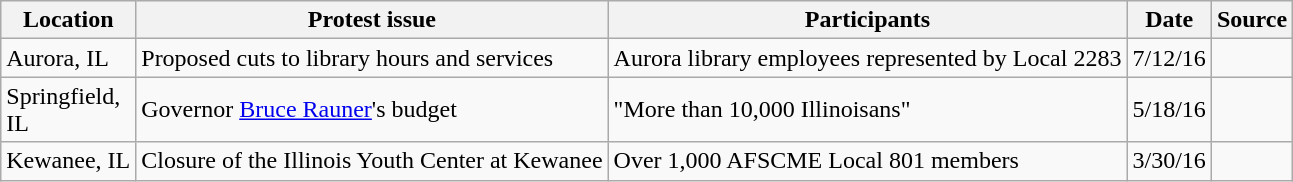<table class="wikitable">
<tr>
<th>Location</th>
<th>Protest issue</th>
<th>Participants</th>
<th>Date</th>
<th>Source</th>
</tr>
<tr>
<td>Aurora, IL</td>
<td>Proposed cuts to library hours and services</td>
<td>Aurora library employees represented by Local 2283</td>
<td>7/12/16</td>
<td></td>
</tr>
<tr>
<td>Springfield,<br>IL</td>
<td>Governor <a href='#'>Bruce Rauner</a>'s budget</td>
<td>"More than 10,000 Illinoisans"</td>
<td>5/18/16</td>
<td></td>
</tr>
<tr>
<td>Kewanee, IL</td>
<td>Closure of the Illinois Youth Center at Kewanee</td>
<td>Over 1,000 AFSCME Local 801 members</td>
<td>3/30/16</td>
<td></td>
</tr>
</table>
